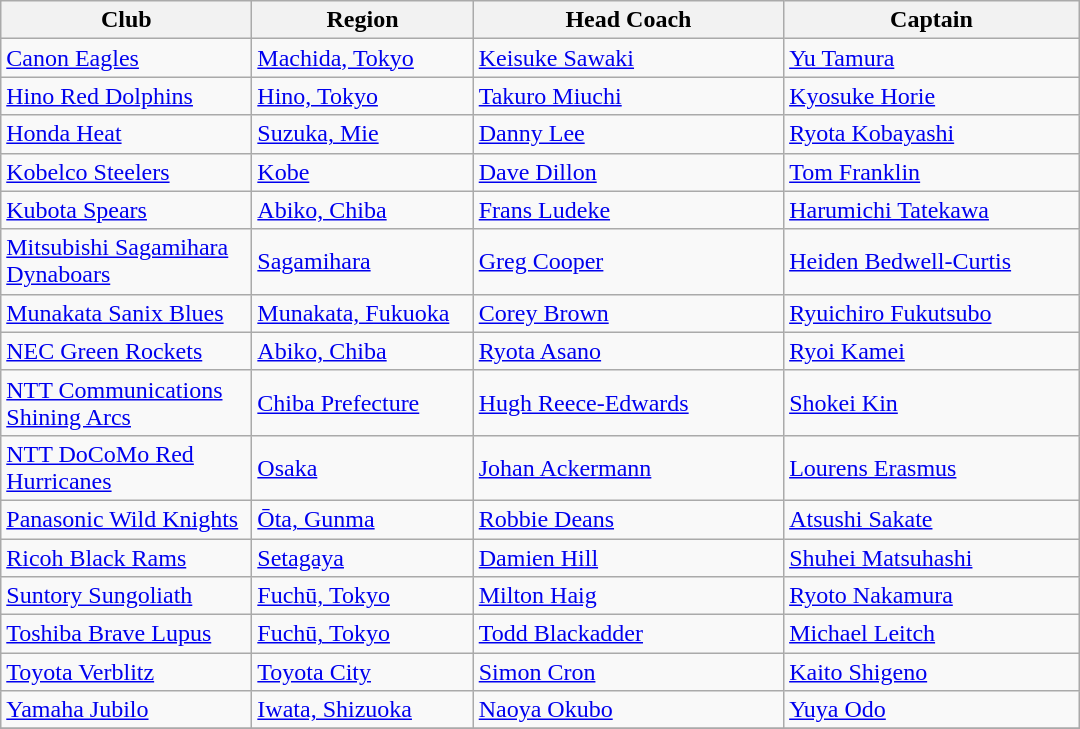<table class="wikitable sortable" style="width:45em; max-width:80%; min-width:33em; margin-right:5px;">
<tr>
<th style="width:8em;">Club</th>
<th style="width:7em;">Region</th>
<th style="width:10em;">Head Coach</th>
<th style="width:9.5em;">Captain</th>
</tr>
<tr>
<td><a href='#'>Canon Eagles</a></td>
<td><a href='#'>Machida, Tokyo</a></td>
<td> <a href='#'>Keisuke Sawaki</a></td>
<td> <a href='#'>Yu Tamura</a></td>
</tr>
<tr>
<td><a href='#'>Hino Red Dolphins</a></td>
<td><a href='#'>Hino, Tokyo</a></td>
<td> <a href='#'>Takuro Miuchi</a></td>
<td> <a href='#'>Kyosuke Horie</a></td>
</tr>
<tr>
<td><a href='#'>Honda Heat</a></td>
<td><a href='#'>Suzuka, Mie</a></td>
<td> <a href='#'> Danny Lee</a></td>
<td> <a href='#'>Ryota Kobayashi</a></td>
</tr>
<tr>
<td><a href='#'>Kobelco Steelers</a></td>
<td><a href='#'>Kobe</a></td>
<td> <a href='#'>Dave Dillon</a></td>
<td> <a href='#'>Tom Franklin</a></td>
</tr>
<tr>
<td><a href='#'>Kubota Spears</a></td>
<td><a href='#'>Abiko, Chiba</a></td>
<td> <a href='#'>Frans Ludeke</a></td>
<td> <a href='#'>Harumichi Tatekawa</a></td>
</tr>
<tr>
<td><a href='#'>Mitsubishi Sagamihara Dynaboars</a></td>
<td><a href='#'>Sagamihara</a></td>
<td> <a href='#'>Greg Cooper</a></td>
<td> <a href='#'>Heiden Bedwell-Curtis</a></td>
</tr>
<tr>
<td><a href='#'>Munakata Sanix Blues</a></td>
<td><a href='#'>Munakata, Fukuoka</a></td>
<td> <a href='#'> Corey Brown</a></td>
<td> <a href='#'>Ryuichiro Fukutsubo</a></td>
</tr>
<tr>
<td><a href='#'>NEC Green Rockets</a></td>
<td><a href='#'>Abiko, Chiba</a></td>
<td> <a href='#'>Ryota Asano</a></td>
<td> <a href='#'>Ryoi Kamei</a></td>
</tr>
<tr>
<td><a href='#'>NTT Communications Shining Arcs</a></td>
<td><a href='#'>Chiba Prefecture</a></td>
<td> <a href='#'>Hugh Reece-Edwards</a></td>
<td> <a href='#'>Shokei Kin</a></td>
</tr>
<tr>
<td><a href='#'>NTT DoCoMo Red Hurricanes</a></td>
<td><a href='#'>Osaka</a></td>
<td> <a href='#'>Johan Ackermann</a></td>
<td> <a href='#'>Lourens Erasmus</a></td>
</tr>
<tr>
<td><a href='#'>Panasonic Wild Knights</a></td>
<td><a href='#'>Ōta, Gunma</a></td>
<td> <a href='#'>Robbie Deans</a></td>
<td> <a href='#'>Atsushi Sakate</a></td>
</tr>
<tr>
<td><a href='#'>Ricoh Black Rams</a></td>
<td><a href='#'>Setagaya</a></td>
<td> <a href='#'>Damien Hill</a></td>
<td> <a href='#'>Shuhei Matsuhashi</a></td>
</tr>
<tr>
<td><a href='#'>Suntory Sungoliath</a></td>
<td><a href='#'>Fuchū, Tokyo</a></td>
<td> <a href='#'>Milton Haig</a></td>
<td> <a href='#'>Ryoto Nakamura</a></td>
</tr>
<tr>
<td><a href='#'>Toshiba Brave Lupus</a></td>
<td><a href='#'>Fuchū, Tokyo</a></td>
<td> <a href='#'>Todd Blackadder</a></td>
<td> <a href='#'>Michael Leitch</a></td>
</tr>
<tr>
<td><a href='#'>Toyota Verblitz</a></td>
<td><a href='#'>Toyota City</a></td>
<td> <a href='#'>Simon Cron</a></td>
<td> <a href='#'>Kaito Shigeno</a></td>
</tr>
<tr>
<td><a href='#'>Yamaha Jubilo</a></td>
<td><a href='#'>Iwata, Shizuoka</a></td>
<td> <a href='#'>Naoya Okubo</a></td>
<td> <a href='#'>Yuya Odo</a></td>
</tr>
<tr>
</tr>
</table>
